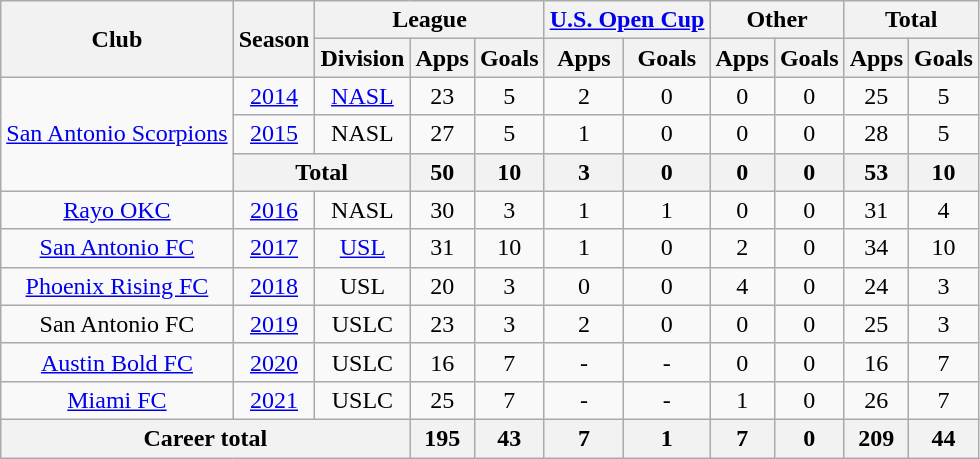<table class="wikitable" style="text-align: center;">
<tr>
<th rowspan="2">Club</th>
<th rowspan="2">Season</th>
<th colspan="3">League</th>
<th colspan="2"><a href='#'>U.S. Open Cup</a></th>
<th colspan="2">Other</th>
<th colspan="2">Total</th>
</tr>
<tr>
<th>Division</th>
<th>Apps</th>
<th>Goals</th>
<th>Apps</th>
<th>Goals</th>
<th>Apps</th>
<th>Goals</th>
<th>Apps</th>
<th>Goals</th>
</tr>
<tr>
<td rowspan="3" valign="center"><a href='#'>San Antonio Scorpions</a></td>
<td><a href='#'>2014</a></td>
<td><a href='#'>NASL</a></td>
<td>23</td>
<td>5</td>
<td>2</td>
<td>0</td>
<td>0</td>
<td>0</td>
<td>25</td>
<td>5</td>
</tr>
<tr>
<td><a href='#'>2015</a></td>
<td>NASL</td>
<td>27</td>
<td>5</td>
<td>1</td>
<td>0</td>
<td>0</td>
<td>0</td>
<td>28</td>
<td>5</td>
</tr>
<tr>
<th colspan="2">Total</th>
<th>50</th>
<th>10</th>
<th>3</th>
<th>0</th>
<th>0</th>
<th>0</th>
<th>53</th>
<th>10</th>
</tr>
<tr>
<td valign="center"><a href='#'>Rayo OKC</a></td>
<td><a href='#'>2016</a></td>
<td>NASL</td>
<td>30</td>
<td>3</td>
<td>1</td>
<td>1</td>
<td>0</td>
<td>0</td>
<td>31</td>
<td>4</td>
</tr>
<tr>
<td valign="center"><a href='#'>San Antonio FC</a></td>
<td><a href='#'>2017</a></td>
<td><a href='#'>USL</a></td>
<td>31</td>
<td>10</td>
<td>1</td>
<td>0</td>
<td>2</td>
<td>0</td>
<td>34</td>
<td>10</td>
</tr>
<tr>
<td valign="center"><a href='#'>Phoenix Rising FC</a></td>
<td><a href='#'>2018</a></td>
<td>USL</td>
<td>20</td>
<td>3</td>
<td>0</td>
<td>0</td>
<td>4</td>
<td>0</td>
<td>24</td>
<td>3</td>
</tr>
<tr>
<td valign="center">San Antonio FC</td>
<td><a href='#'>2019</a></td>
<td>USLC</td>
<td>23</td>
<td>3</td>
<td>2</td>
<td>0</td>
<td>0</td>
<td>0</td>
<td>25</td>
<td>3</td>
</tr>
<tr>
<td valign="center"><a href='#'>Austin Bold FC</a></td>
<td><a href='#'>2020</a></td>
<td>USLC</td>
<td>16</td>
<td>7</td>
<td>-</td>
<td>-</td>
<td>0</td>
<td>0</td>
<td>16</td>
<td>7</td>
</tr>
<tr>
<td valign="center"><a href='#'>Miami FC</a></td>
<td><a href='#'>2021</a></td>
<td>USLC</td>
<td>25</td>
<td>7</td>
<td>-</td>
<td>-</td>
<td>1</td>
<td>0</td>
<td>26</td>
<td>7</td>
</tr>
<tr>
<th colspan="3">Career total</th>
<th>195</th>
<th>43</th>
<th>7</th>
<th>1</th>
<th>7</th>
<th>0</th>
<th>209</th>
<th>44</th>
</tr>
</table>
